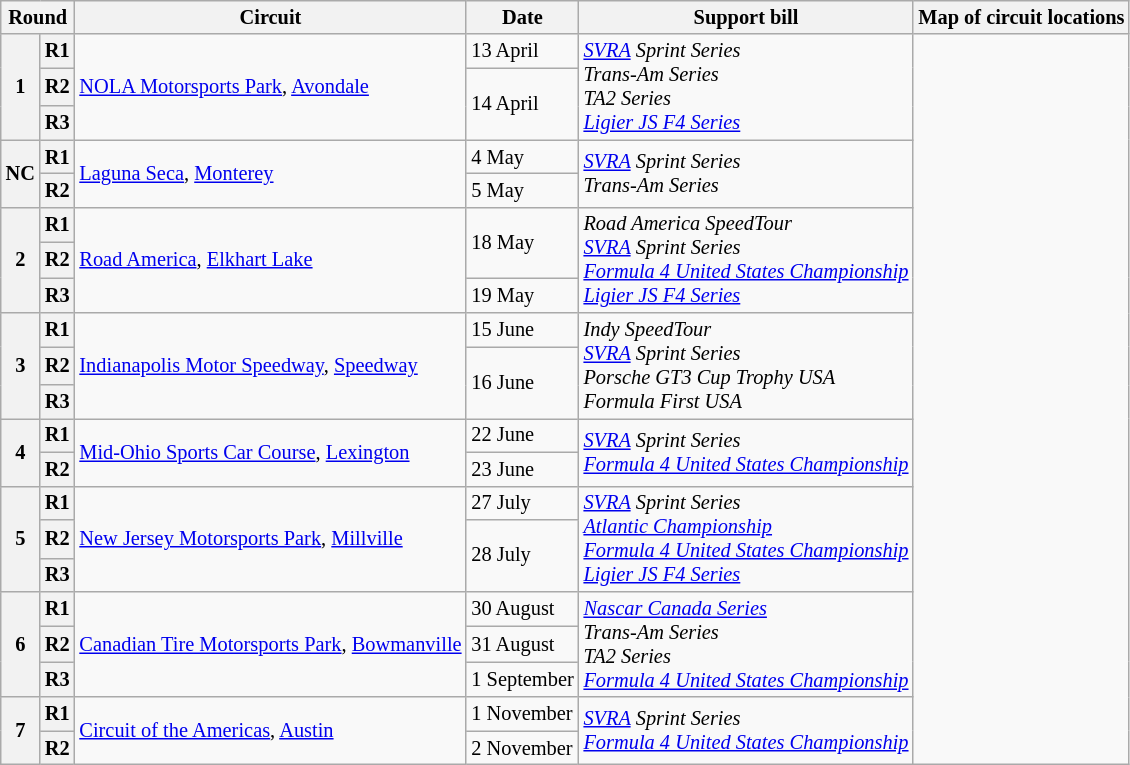<table class="wikitable" style="font-size:85%;">
<tr>
<th colspan="2">Round</th>
<th>Circuit</th>
<th>Date</th>
<th>Support bill</th>
<th>Map of circuit locations</th>
</tr>
<tr>
<th rowspan="3">1</th>
<th>R1</th>
<td rowspan="3"> <a href='#'>NOLA Motorsports Park</a>, <a href='#'>Avondale</a></td>
<td>13 April</td>
<td rowspan="3"><em><a href='#'>SVRA</a> Sprint Series<br>Trans-Am Series<br>TA2 Series<br><a href='#'>Ligier JS F4 Series</a></em></td>
<td rowspan="21"></td>
</tr>
<tr>
<th>R2</th>
<td rowspan="2">14 April</td>
</tr>
<tr>
<th>R3</th>
</tr>
<tr>
<th rowspan="2">NC</th>
<th>R1</th>
<td rowspan="2"> <a href='#'>Laguna Seca</a>, <a href='#'>Monterey</a></td>
<td>4 May</td>
<td rowspan="2"><em><a href='#'>SVRA</a> Sprint Series<br>Trans-Am Series</em></td>
</tr>
<tr>
<th>R2</th>
<td>5 May</td>
</tr>
<tr>
<th rowspan="3">2</th>
<th>R1</th>
<td rowspan="3"> <a href='#'>Road America</a>, <a href='#'>Elkhart Lake</a></td>
<td rowspan="2">18 May</td>
<td rowspan="3"><em>Road America SpeedTour<br><a href='#'>SVRA</a> Sprint Series<br><a href='#'>Formula 4 United States Championship</a><br><a href='#'>Ligier JS F4 Series</a></em></td>
</tr>
<tr>
<th>R2</th>
</tr>
<tr>
<th>R3</th>
<td>19 May</td>
</tr>
<tr>
<th rowspan="3">3</th>
<th>R1</th>
<td rowspan="3"> <a href='#'>Indianapolis Motor Speedway</a>, <a href='#'>Speedway</a></td>
<td>15 June</td>
<td rowspan="3"><em>Indy SpeedTour<br><a href='#'>SVRA</a> Sprint Series<br>Porsche GT3 Cup Trophy USA<br>Formula First USA</em></td>
</tr>
<tr>
<th>R2</th>
<td rowspan="2">16 June</td>
</tr>
<tr>
<th>R3</th>
</tr>
<tr>
<th rowspan="2">4</th>
<th>R1</th>
<td rowspan="2"> <a href='#'>Mid-Ohio Sports Car Course</a>, <a href='#'>Lexington</a></td>
<td>22 June</td>
<td rowspan="2"><em><a href='#'>SVRA</a> Sprint Series<br><a href='#'>Formula 4 United States Championship</a></em></td>
</tr>
<tr>
<th>R2</th>
<td>23 June</td>
</tr>
<tr>
<th rowspan="3">5</th>
<th>R1</th>
<td rowspan="3"> <a href='#'>New Jersey Motorsports Park</a>, <a href='#'>Millville</a></td>
<td>27 July</td>
<td rowspan="3"><em><a href='#'>SVRA</a> Sprint Series<br><a href='#'>Atlantic Championship</a><br><a href='#'>Formula 4 United States Championship</a><br><a href='#'>Ligier JS F4 Series</a></em></td>
</tr>
<tr>
<th>R2</th>
<td rowspan="2">28 July</td>
</tr>
<tr>
<th>R3</th>
</tr>
<tr>
<th rowspan="3">6</th>
<th>R1</th>
<td rowspan="3" nowrap> <a href='#'>Canadian Tire Motorsports Park</a>, <a href='#'>Bowmanville</a></td>
<td>30 August</td>
<td rowspan="3" nowrap><em><a href='#'>Nascar Canada Series</a><br>Trans-Am Series<br>TA2 Series<br><a href='#'>Formula 4 United States Championship</a></em></td>
</tr>
<tr>
<th>R2</th>
<td>31 August</td>
</tr>
<tr>
<th>R3</th>
<td nowrap>1 September</td>
</tr>
<tr>
<th rowspan="2">7</th>
<th>R1</th>
<td rowspan="2"> <a href='#'>Circuit of the Americas</a>, <a href='#'>Austin</a></td>
<td>1 November</td>
<td rowspan="2"><em><a href='#'>SVRA</a> Sprint Series<br><a href='#'>Formula 4 United States Championship</a></em></td>
</tr>
<tr>
<th>R2</th>
<td>2 November</td>
</tr>
</table>
